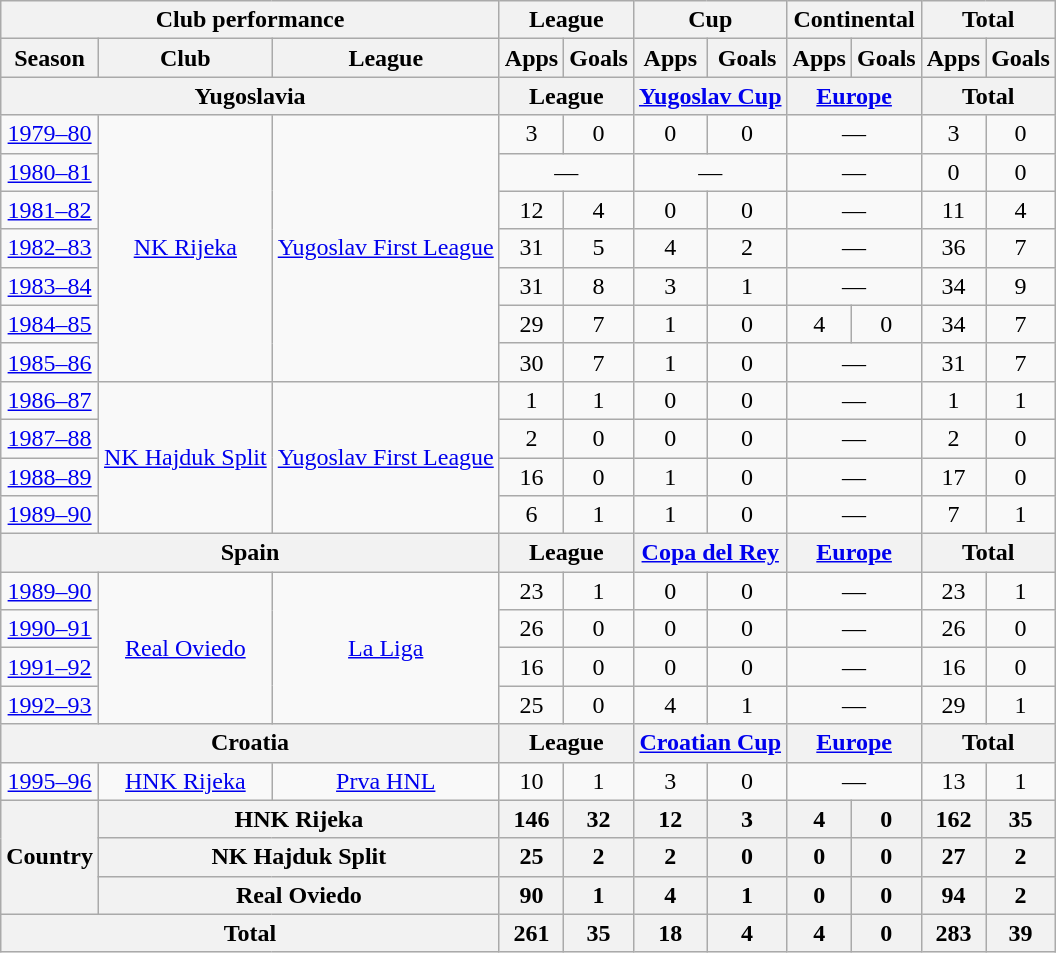<table class="wikitable" style="text-align:center;">
<tr>
<th colspan=3>Club performance</th>
<th colspan=2>League</th>
<th colspan=2>Cup</th>
<th colspan=2>Continental</th>
<th colspan=2>Total</th>
</tr>
<tr>
<th>Season</th>
<th>Club</th>
<th>League</th>
<th>Apps</th>
<th>Goals</th>
<th>Apps</th>
<th>Goals</th>
<th>Apps</th>
<th>Goals</th>
<th>Apps</th>
<th>Goals</th>
</tr>
<tr>
<th colspan=3>Yugoslavia</th>
<th colspan=2>League</th>
<th colspan=2><a href='#'>Yugoslav Cup</a></th>
<th colspan=2><a href='#'>Europe</a></th>
<th colspan=2>Total</th>
</tr>
<tr>
<td><a href='#'>1979–80</a></td>
<td rowspan="7"><a href='#'>NK Rijeka</a></td>
<td rowspan="7"><a href='#'>Yugoslav First League</a></td>
<td>3</td>
<td>0</td>
<td>0</td>
<td>0</td>
<td colspan="2">—</td>
<td>3</td>
<td>0</td>
</tr>
<tr>
<td><a href='#'>1980–81</a></td>
<td colspan="2">—</td>
<td colspan="2">—</td>
<td colspan="2">—</td>
<td>0</td>
<td>0</td>
</tr>
<tr>
<td><a href='#'>1981–82</a></td>
<td>12</td>
<td>4</td>
<td>0</td>
<td>0</td>
<td colspan="2">—</td>
<td>11</td>
<td>4</td>
</tr>
<tr>
<td><a href='#'>1982–83</a></td>
<td>31</td>
<td>5</td>
<td>4</td>
<td>2</td>
<td colspan="2">—</td>
<td>36</td>
<td>7</td>
</tr>
<tr>
<td><a href='#'>1983–84</a></td>
<td>31</td>
<td>8</td>
<td>3</td>
<td>1</td>
<td colspan="2">—</td>
<td>34</td>
<td>9</td>
</tr>
<tr>
<td><a href='#'>1984–85</a></td>
<td>29</td>
<td>7</td>
<td>1</td>
<td>0</td>
<td>4</td>
<td>0</td>
<td>34</td>
<td>7</td>
</tr>
<tr>
<td><a href='#'>1985–86</a></td>
<td>30</td>
<td>7</td>
<td>1</td>
<td>0</td>
<td colspan="2">—</td>
<td>31</td>
<td>7</td>
</tr>
<tr>
<td><a href='#'>1986–87</a></td>
<td rowspan="4"><a href='#'>NK Hajduk Split</a></td>
<td rowspan="4"><a href='#'>Yugoslav First League</a></td>
<td>1</td>
<td>1</td>
<td>0</td>
<td>0</td>
<td colspan="2">—</td>
<td>1</td>
<td>1</td>
</tr>
<tr>
<td><a href='#'>1987–88</a></td>
<td>2</td>
<td>0</td>
<td>0</td>
<td>0</td>
<td colspan="2">—</td>
<td>2</td>
<td>0</td>
</tr>
<tr>
<td><a href='#'>1988–89</a></td>
<td>16</td>
<td>0</td>
<td>1</td>
<td>0</td>
<td colspan="2">—</td>
<td>17</td>
<td>0</td>
</tr>
<tr>
<td><a href='#'>1989–90</a></td>
<td>6</td>
<td>1</td>
<td>1</td>
<td>0</td>
<td colspan="2">—</td>
<td>7</td>
<td>1</td>
</tr>
<tr>
<th colspan=3>Spain</th>
<th colspan=2>League</th>
<th colspan=2><a href='#'>Copa del Rey</a></th>
<th colspan=2><a href='#'>Europe</a></th>
<th colspan=2>Total</th>
</tr>
<tr>
<td><a href='#'>1989–90</a></td>
<td rowspan="4"><a href='#'>Real Oviedo</a></td>
<td rowspan="4"><a href='#'>La Liga</a></td>
<td>23</td>
<td>1</td>
<td>0</td>
<td>0</td>
<td colspan="2">—</td>
<td>23</td>
<td>1</td>
</tr>
<tr>
<td><a href='#'>1990–91</a></td>
<td>26</td>
<td>0</td>
<td>0</td>
<td>0</td>
<td colspan="2">—</td>
<td>26</td>
<td>0</td>
</tr>
<tr>
<td><a href='#'>1991–92</a></td>
<td>16</td>
<td>0</td>
<td>0</td>
<td>0</td>
<td colspan="2">—</td>
<td>16</td>
<td>0</td>
</tr>
<tr>
<td><a href='#'>1992–93</a></td>
<td>25</td>
<td>0</td>
<td>4</td>
<td>1</td>
<td colspan="2">—</td>
<td>29</td>
<td>1</td>
</tr>
<tr>
<th colspan=3>Croatia</th>
<th colspan=2>League</th>
<th colspan=2><a href='#'>Croatian Cup</a></th>
<th colspan=2><a href='#'>Europe</a></th>
<th colspan=2>Total</th>
</tr>
<tr>
<td><a href='#'>1995–96</a></td>
<td rowspan="1"><a href='#'>HNK Rijeka</a></td>
<td rowspan="1"><a href='#'>Prva HNL</a></td>
<td>10</td>
<td>1</td>
<td>3</td>
<td>0</td>
<td colspan="2">—</td>
<td>13</td>
<td>1</td>
</tr>
<tr>
<th rowspan=3>Country</th>
<th colspan=2>HNK Rijeka</th>
<th>146</th>
<th>32</th>
<th>12</th>
<th>3</th>
<th>4</th>
<th>0</th>
<th>162</th>
<th>35</th>
</tr>
<tr>
<th colspan=2>NK Hajduk Split</th>
<th>25</th>
<th>2</th>
<th>2</th>
<th>0</th>
<th>0</th>
<th>0</th>
<th>27</th>
<th>2</th>
</tr>
<tr>
<th colspan=2>Real Oviedo</th>
<th>90</th>
<th>1</th>
<th>4</th>
<th>1</th>
<th>0</th>
<th>0</th>
<th>94</th>
<th>2</th>
</tr>
<tr>
<th colspan=3>Total</th>
<th>261</th>
<th>35</th>
<th>18</th>
<th>4</th>
<th>4</th>
<th>0</th>
<th>283</th>
<th>39</th>
</tr>
</table>
